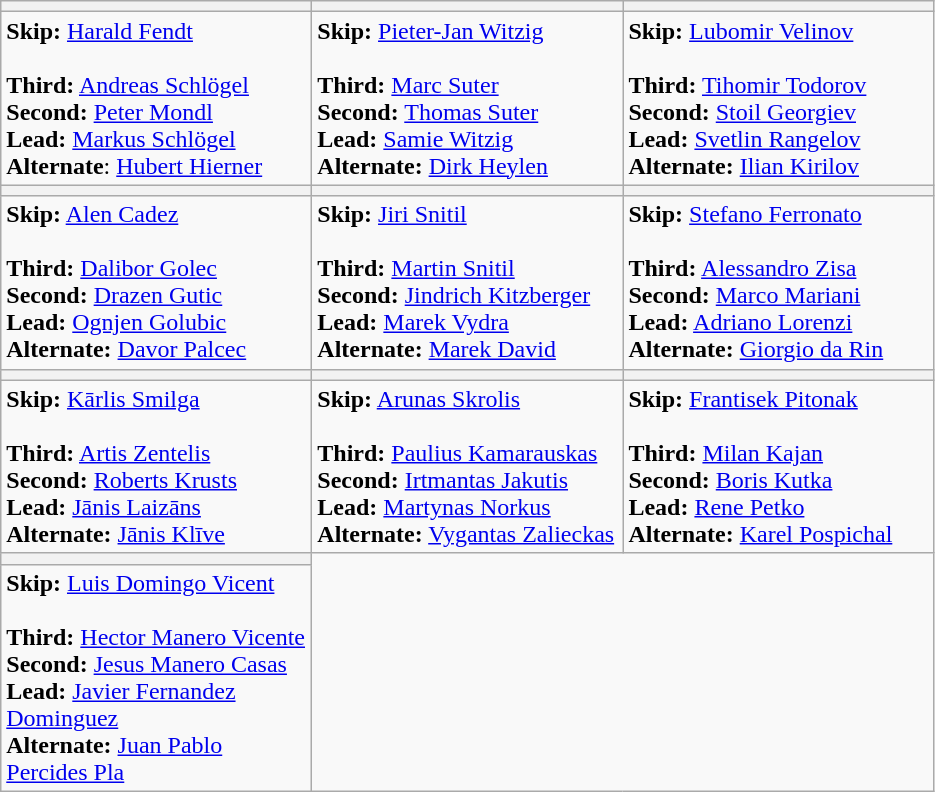<table class="wikitable">
<tr>
<th bgcolor="#efefef" width="200"></th>
<th bgcolor="#efefef" width="200"></th>
<th bgcolor="#efefef" width="200"></th>
</tr>
<tr align=center>
<td align=left><strong>Skip:</strong> <a href='#'>Harald Fendt</a> <br><br><strong>Third:</strong> <a href='#'>Andreas Schlögel</a> <br>
<strong>Second:</strong> <a href='#'>Peter Mondl</a> <br>
<strong>Lead:</strong> <a href='#'>Markus Schlögel</a> <br>
<strong>Alternate</strong>: <a href='#'>Hubert Hierner</a></td>
<td align=left><strong>Skip:</strong> <a href='#'>Pieter-Jan Witzig</a> <br><br><strong>Third:</strong> <a href='#'>Marc Suter</a> <br>
<strong>Second:</strong> <a href='#'>Thomas Suter</a> <br>
<strong>Lead:</strong> <a href='#'>Samie Witzig</a> <br>
<strong>Alternate:</strong> <a href='#'>Dirk Heylen</a></td>
<td align=left><strong>Skip:</strong> <a href='#'>Lubomir Velinov</a> <br><br><strong>Third:</strong> <a href='#'>Tihomir Todorov</a> <br>
<strong>Second:</strong> <a href='#'>Stoil Georgiev</a> <br>
<strong>Lead:</strong> <a href='#'>Svetlin Rangelov</a> <br>
<strong>Alternate:</strong> <a href='#'>Ilian Kirilov</a></td>
</tr>
<tr>
<th bgcolor="#efefef" width="200"></th>
<th bgcolor="#efefef" width="200"></th>
<th bgcolor="#efefef" width="200"></th>
</tr>
<tr align=center>
<td align=left><strong>Skip:</strong> <a href='#'>Alen Cadez</a> <br><br><strong>Third:</strong> <a href='#'>Dalibor Golec</a> <br>
<strong>Second:</strong> <a href='#'>Drazen Gutic</a> <br>
<strong>Lead:</strong> <a href='#'>Ognjen Golubic</a> <br>
<strong>Alternate:</strong> <a href='#'>Davor Palcec</a></td>
<td align=left><strong>Skip:</strong> <a href='#'>Jiri Snitil</a> <br><br><strong>Third:</strong> <a href='#'>Martin Snitil</a> <br>
<strong>Second:</strong> <a href='#'>Jindrich Kitzberger</a> <br>
<strong>Lead:</strong> <a href='#'>Marek Vydra</a> <br>
<strong>Alternate:</strong> <a href='#'>Marek David</a></td>
<td align=left><strong>Skip:</strong> <a href='#'>Stefano Ferronato</a> <br><br><strong>Third:</strong> <a href='#'>Alessandro Zisa</a> <br>
<strong>Second:</strong> <a href='#'>Marco Mariani</a> <br>
<strong>Lead:</strong> <a href='#'>Adriano Lorenzi</a> <br>
<strong>Alternate:</strong> <a href='#'>Giorgio da Rin</a></td>
</tr>
<tr>
<th bgcolor="#efefef" width="200"></th>
<th bgcolor="#efefef" width="200"></th>
<th bgcolor="#efefef" width="200"></th>
</tr>
<tr align=center>
<td align=left><strong>Skip:</strong> <a href='#'>Kārlis Smilga</a> <br><br><strong>Third:</strong> <a href='#'>Artis Zentelis</a> <br>
<strong>Second:</strong> <a href='#'>Roberts Krusts</a> <br>
<strong>Lead:</strong> <a href='#'>Jānis Laizāns</a> <br>
<strong>Alternate:</strong> <a href='#'>Jānis Klīve</a></td>
<td align=left><strong>Skip:</strong> <a href='#'>Arunas Skrolis</a> <br><br><strong>Third:</strong> <a href='#'>Paulius Kamarauskas</a> <br>
<strong>Second:</strong> <a href='#'>Irtmantas Jakutis</a> <br>
<strong>Lead:</strong> <a href='#'>Martynas Norkus</a>  <br>
<strong>Alternate:</strong> <a href='#'>Vygantas Zalieckas</a></td>
<td align=left><strong>Skip:</strong> <a href='#'>Frantisek Pitonak</a> <br><br><strong>Third:</strong> <a href='#'>Milan Kajan</a> <br>
<strong>Second:</strong> <a href='#'>Boris Kutka</a> <br>
<strong>Lead:</strong> <a href='#'>Rene Petko</a> <br>
<strong>Alternate:</strong> <a href='#'>Karel Pospichal</a></td>
</tr>
<tr>
<th bgcolor="#efefef" width="200"></th>
</tr>
<tr align=center>
<td align=left><strong>Skip:</strong> <a href='#'>Luis Domingo Vicent</a> <br><br><strong>Third:</strong> <a href='#'>Hector Manero Vicente</a> <br>
<strong>Second:</strong> <a href='#'>Jesus Manero Casas</a> <br>
<strong>Lead:</strong> <a href='#'>Javier Fernandez Dominguez</a> <br>
<strong>Alternate:</strong> <a href='#'>Juan Pablo Percides Pla</a></td>
</tr>
</table>
